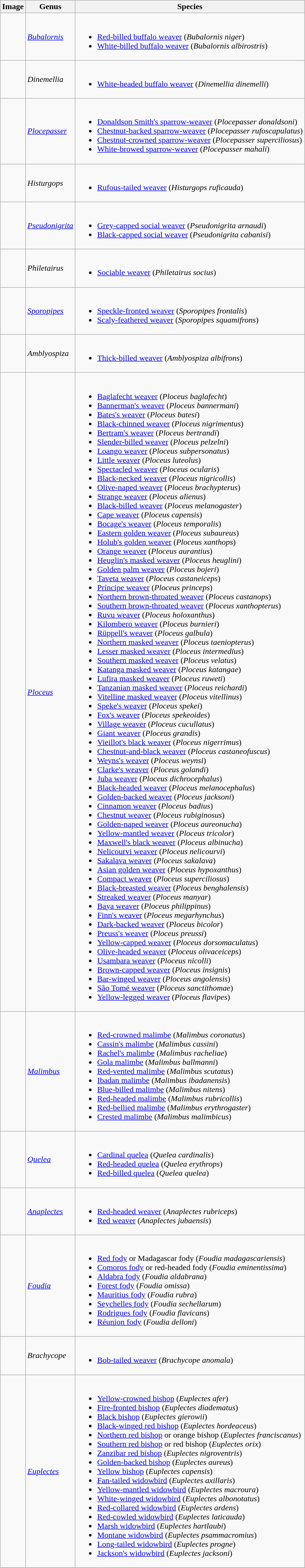<table class="wikitable">
<tr>
<th>Image</th>
<th>Genus</th>
<th>Species</th>
</tr>
<tr>
<td></td>
<td><em><a href='#'>Bubalornis</a></em> </td>
<td><br><ul><li><a href='#'>Red-billed buffalo weaver</a> (<em>Bubalornis niger</em>)</li><li><a href='#'>White-billed buffalo weaver</a> (<em>Bubalornis albirostris</em>)</li></ul></td>
</tr>
<tr>
<td></td>
<td><em>Dinemellia</em> </td>
<td><br><ul><li><a href='#'>White-headed buffalo weaver</a> (<em>Dinemellia dinemelli</em>)</li></ul></td>
</tr>
<tr>
<td></td>
<td><em><a href='#'>Plocepasser</a></em> </td>
<td><br><ul><li><a href='#'>Donaldson Smith's sparrow-weaver</a> (<em>Plocepasser donaldsoni</em>)</li><li><a href='#'>Chestnut-backed sparrow-weaver</a> (<em>Plocepasser rufoscapulatus</em>)</li><li><a href='#'>Chestnut-crowned sparrow-weaver</a> (<em>Plocepasser superciliosus</em>)</li><li><a href='#'>White-browed sparrow-weaver</a> (<em>Plocepasser mahali</em>)</li></ul></td>
</tr>
<tr>
<td></td>
<td><em>Histurgops</em> </td>
<td><br><ul><li><a href='#'>Rufous-tailed weaver</a> (<em>Histurgops ruficauda</em>)</li></ul></td>
</tr>
<tr>
<td></td>
<td><em><a href='#'>Pseudonigrita</a></em> </td>
<td><br><ul><li><a href='#'>Grey-capped social weaver</a> (<em>Pseudonigrita arnaudi</em>)</li><li><a href='#'>Black-capped social weaver</a> (<em>Pseudonigrita cabanisi</em>)</li></ul></td>
</tr>
<tr>
<td></td>
<td><em>Philetairus</em> </td>
<td><br><ul><li><a href='#'>Sociable weaver</a> (<em>Philetairus  socius</em>)</li></ul></td>
</tr>
<tr>
<td></td>
<td><em><a href='#'>Sporopipes</a></em> </td>
<td><br><ul><li><a href='#'>Speckle-fronted weaver</a> (<em>Sporopipes frontalis</em>)</li><li><a href='#'>Scaly-feathered weaver</a> (<em>Sporopipes squamifrons</em>)</li></ul></td>
</tr>
<tr>
<td></td>
<td><em>Amblyospiza</em> </td>
<td><br><ul><li><a href='#'>Thick-billed weaver</a> (<em>Amblyospiza albifrons</em>)</li></ul></td>
</tr>
<tr>
<td></td>
<td><em><a href='#'>Ploceus</a></em> </td>
<td><br><ul><li><a href='#'>Baglafecht weaver</a> (<em>Ploceus baglafecht</em>)</li><li><a href='#'>Bannerman's weaver</a> (<em>Ploceus bannermani</em>)</li><li><a href='#'>Bates's weaver</a> (<em>Ploceus batesi</em>)</li><li><a href='#'>Black-chinned weaver</a> (<em>Ploceus nigrimentus</em>)</li><li><a href='#'>Bertram's weaver</a> (<em>Ploceus bertrandi</em>)</li><li><a href='#'>Slender-billed weaver</a> (<em>Ploceus pelzelni</em>)</li><li><a href='#'>Loango weaver</a> (<em>Ploceus subpersonatus</em>)</li><li><a href='#'>Little weaver</a> (<em>Ploceus luteolus</em>)</li><li><a href='#'>Spectacled weaver</a> (<em>Ploceus ocularis</em>)</li><li><a href='#'>Black-necked weaver</a> (<em>Ploceus nigricollis</em>)</li><li><a href='#'>Olive-naped weaver</a> (<em>Ploceus brachypterus</em>)</li><li><a href='#'>Strange weaver</a> (<em>Ploceus alienus</em>)</li><li><a href='#'>Black-billed weaver</a> (<em>Ploceus melanogaster</em>)</li><li><a href='#'>Cape weaver</a> (<em>Ploceus capensis</em>)</li><li><a href='#'>Bocage's weaver</a> (<em>Ploceus temporalis</em>)</li><li><a href='#'>Eastern golden weaver</a> (<em>Ploceus subaureus</em>)</li><li><a href='#'>Holub's golden weaver</a> (<em>Ploceus xanthops</em>)</li><li><a href='#'>Orange weaver</a> (<em>Ploceus aurantius</em>)</li><li><a href='#'>Heuglin's masked weaver</a> (<em>Ploceus heuglini</em>)</li><li><a href='#'>Golden palm weaver</a> (<em>Ploceus bojeri</em>)</li><li><a href='#'>Taveta weaver</a> (<em>Ploceus castaneiceps</em>)</li><li><a href='#'>Príncipe weaver</a> (<em>Ploceus princeps</em>)</li><li><a href='#'>Northern brown-throated weaver</a> (<em>Ploceus castanops</em>)</li><li><a href='#'>Southern brown-throated weaver</a> (<em>Ploceus xanthopterus</em>)</li><li><a href='#'>Ruvu weaver</a> (<em>Ploceus holoxanthus</em>)</li><li><a href='#'>Kilombero weaver</a> (<em>Ploceus burnieri</em>)</li><li><a href='#'>Rüppell's weaver</a> (<em>Ploceus galbula</em>)</li><li><a href='#'>Northern masked weaver</a> (<em>Ploceus taeniopterus</em>)</li><li><a href='#'>Lesser masked weaver</a> (<em>Ploceus intermedius</em>)</li><li><a href='#'>Southern masked weaver</a> (<em>Ploceus velatus</em>)</li><li><a href='#'>Katanga masked weaver</a> (<em>Ploceus katangae</em>)</li><li><a href='#'>Lufira masked weaver</a> (<em>Ploceus ruweti</em>)</li><li><a href='#'>Tanzanian masked weaver</a> (<em>Ploceus reichardi</em>)</li><li><a href='#'>Vitelline masked weaver</a> (<em>Ploceus vitellinus</em>)</li><li><a href='#'>Speke's weaver</a> (<em>Ploceus spekei</em>)</li><li><a href='#'>Fox's weaver</a> (<em>Ploceus spekeoides</em>)</li><li><a href='#'>Village weaver</a> (<em>Ploceus cucullatus</em>)</li><li><a href='#'>Giant weaver</a> (<em>Ploceus grandis</em>)</li><li><a href='#'>Vieillot's black weaver</a> (<em>Ploceus nigerrimus</em>)</li><li><a href='#'>Chestnut-and-black weaver</a> (<em>Ploceus castaneofuscus</em>)</li><li><a href='#'>Weyns's weaver</a> (<em>Ploceus weynsi</em>)</li><li><a href='#'>Clarke's weaver</a> (<em>Ploceus golandi</em>)</li><li><a href='#'>Juba weaver</a> (<em>Ploceus dichrocephalus</em>)</li><li><a href='#'>Black-headed weaver</a> (<em>Ploceus melanocephalus</em>)</li><li><a href='#'>Golden-backed weaver</a> (<em>Ploceus jacksoni</em>)</li><li><a href='#'>Cinnamon weaver</a> (<em>Ploceus badius</em>)</li><li><a href='#'>Chestnut weaver</a> (<em>Ploceus rubiginosus</em>)</li><li><a href='#'>Golden-naped weaver</a> (<em>Ploceus aureonucha</em>)</li><li><a href='#'>Yellow-mantled weaver</a> (<em>Ploceus tricolor</em>)</li><li><a href='#'>Maxwell's black weaver</a> (<em>Ploceus albinucha</em>)</li><li><a href='#'>Nelicourvi weaver</a> (<em>Ploceus nelicourvi</em>)</li><li><a href='#'>Sakalava weaver</a> (<em>Ploceus sakalava</em>)</li><li><a href='#'>Asian golden weaver</a> (<em>Ploceus hypoxanthus</em>)</li><li><a href='#'>Compact weaver</a> (<em>Ploceus superciliosus</em>)</li><li><a href='#'>Black-breasted weaver</a> (<em>Ploceus benghalensis</em>)</li><li><a href='#'>Streaked weaver</a> (<em>Ploceus manyar</em>)</li><li><a href='#'>Baya weaver</a> (<em>Ploceus philippinus</em>)</li><li><a href='#'>Finn's weaver</a> (<em>Ploceus megarhynchus</em>)</li><li><a href='#'>Dark-backed weaver</a> (<em>Ploceus bicolor</em>)</li><li><a href='#'>Preuss's weaver</a> (<em>Ploceus preussi</em>)</li><li><a href='#'>Yellow-capped weaver</a> (<em>Ploceus dorsomaculatus</em>)</li><li><a href='#'>Olive-headed weaver</a> (<em>Ploceus olivaceiceps</em>)</li><li><a href='#'>Usambara weaver</a> (<em>Ploceus nicolli</em>)</li><li><a href='#'>Brown-capped weaver</a> (<em>Ploceus insignis</em>)</li><li><a href='#'>Bar-winged weaver</a> (<em>Ploceus angolensis</em>)</li><li><a href='#'>São Tomé weaver</a> (<em>Ploceus sanctithomae</em>)</li><li><a href='#'>Yellow-legged weaver</a> (<em>Ploceus flavipes</em>)</li></ul></td>
</tr>
<tr>
<td></td>
<td><em><a href='#'>Malimbus</a></em> </td>
<td><br><ul><li><a href='#'>Red-crowned malimbe</a> (<em>Malimbus coronatus</em>)</li><li><a href='#'>Cassin's malimbe</a> (<em>Malimbus cassini</em>)</li><li><a href='#'>Rachel's malimbe</a> (<em>Malimbus racheliae</em>)</li><li><a href='#'>Gola malimbe</a> (<em>Malimbus ballmanni</em>)</li><li><a href='#'>Red-vented malimbe</a> (<em>Malimbus scutatus</em>)</li><li><a href='#'>Ibadan malimbe</a> (<em>Malimbus ibadanensis</em>)</li><li><a href='#'>Blue-billed malimbe</a> (<em>Malimbus nitens</em>)</li><li><a href='#'>Red-headed malimbe</a> (<em>Malimbus rubricollis</em>)</li><li><a href='#'>Red-bellied malimbe</a> (<em>Malimbus erythrogaster</em>)</li><li><a href='#'>Crested malimbe</a> (<em>Malimbus malimbicus</em>)</li></ul></td>
</tr>
<tr>
<td></td>
<td><em><a href='#'>Quelea</a></em> </td>
<td><br><ul><li><a href='#'>Cardinal quelea</a> (<em>Quelea cardinalis</em>)</li><li><a href='#'>Red-headed quelea</a> (<em>Quelea erythrops</em>)</li><li><a href='#'>Red-billed quelea</a> (<em>Quelea quelea</em>)</li></ul></td>
</tr>
<tr>
<td></td>
<td><em><a href='#'>Anaplectes</a></em>  </td>
<td><br><ul><li><a href='#'>Red-headed weaver</a> (<em>Anaplectes rubriceps</em>)</li><li><a href='#'>Red weaver</a> (<em>Anaplectes jubaensis</em>)</li></ul></td>
</tr>
<tr>
<td></td>
<td><em><a href='#'>Foudia</a></em> </td>
<td><br><ul><li><a href='#'>Red fody</a> or Madagascar fody (<em>Foudia madagascariensis</em>)</li><li><a href='#'>Comoros fody</a> or red-headed fody (<em>Foudia eminentissima</em>)</li><li><a href='#'>Aldabra fody</a> (<em>Foudia aldabrana</em>)</li><li><a href='#'>Forest fody</a> (<em>Foudia omissa</em>)</li><li><a href='#'>Mauritius fody</a> (<em>Foudia rubra</em>)</li><li><a href='#'>Seychelles fody</a> (<em>Foudia sechellarum</em>)</li><li><a href='#'>Rodrigues fody</a> (<em>Foudia flavicans</em>)</li><li><a href='#'>Réunion fody</a> (<em>Foudia delloni</em>)</li></ul></td>
</tr>
<tr>
<td></td>
<td><em>Brachycope</em> </td>
<td><br><ul><li><a href='#'>Bob-tailed weaver</a> (<em>Brachycope anomala</em>)</li></ul></td>
</tr>
<tr>
<td></td>
<td><em><a href='#'>Euplectes</a></em> </td>
<td><br><ul><li><a href='#'>Yellow-crowned bishop</a> (<em>Euplectes afer</em>)</li><li><a href='#'>Fire-fronted bishop</a> (<em>Euplectes diadematus</em>)</li><li><a href='#'>Black bishop</a> (<em>Euplectes gierowii</em>)</li><li><a href='#'>Black-winged red bishop</a> (<em>Euplectes hordeaceus</em>)</li><li><a href='#'>Northern red bishop</a> or orange bishop (<em>Euplectes franciscanus</em>)</li><li><a href='#'>Southern red bishop</a> or red bishop (<em>Euplectes orix</em>)</li><li><a href='#'>Zanzibar red bishop</a> (<em>Euplectes nigroventris</em>)</li><li><a href='#'>Golden-backed bishop</a> (<em>Euplectes aureus</em>)</li><li><a href='#'>Yellow bishop</a> (<em>Euplectes capensis</em>)</li><li><a href='#'>Fan-tailed widowbird</a> (<em>Euplectes axillaris</em>)</li><li><a href='#'>Yellow-mantled widowbird</a> (<em>Euplectes macroura</em>)</li><li><a href='#'>White-winged widowbird</a> (<em>Euplectes albonotatus</em>)</li><li><a href='#'>Red-collared widowbird</a> (<em>Euplectes ardens</em>)</li><li><a href='#'>Red-cowled widowbird</a> (<em>Euplectes laticauda</em>)</li><li><a href='#'>Marsh widowbird</a> (<em>Euplectes hartlaubi</em>)</li><li><a href='#'>Montane widowbird</a> (<em>Euplectes psammacromius</em>)</li><li><a href='#'>Long-tailed widowbird</a> (<em>Euplectes progne</em>)</li><li><a href='#'>Jackson's widowbird</a> (<em>Euplectes jacksoni</em>)</li></ul></td>
</tr>
<tr>
</tr>
</table>
